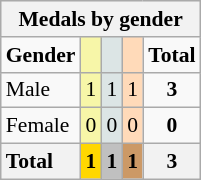<table class="wikitable" style="text-align:center;font-size:90%">
<tr style="background:#efefef;">
<th colspan=7>Medals by gender</th>
</tr>
<tr>
<td><strong>Gender</strong></td>
<td bgcolor=#f7f6a8></td>
<td bgcolor=#dce5e5></td>
<td bgcolor=#ffdab9></td>
<td><strong>Total</strong></td>
</tr>
<tr>
<td style="text-align:left;">Male</td>
<td style="background:#F7F6A8;">1</td>
<td style="background:#DCE5E5;">1</td>
<td style="background:#FFDAB9;">1</td>
<td><strong>3</strong></td>
</tr>
<tr>
<td style="text-align:left;">Female</td>
<td style="background:#F7F6A8;">0</td>
<td style="background:#DCE5E5;">0</td>
<td style="background:#FFDAB9;">0</td>
<td><strong>0</strong></td>
</tr>
<tr>
<th style="text-align:left;">Total</th>
<th style="background:gold;">1</th>
<th style="background:silver;">1</th>
<th style="background:#c96;">1</th>
<th>3</th>
</tr>
</table>
